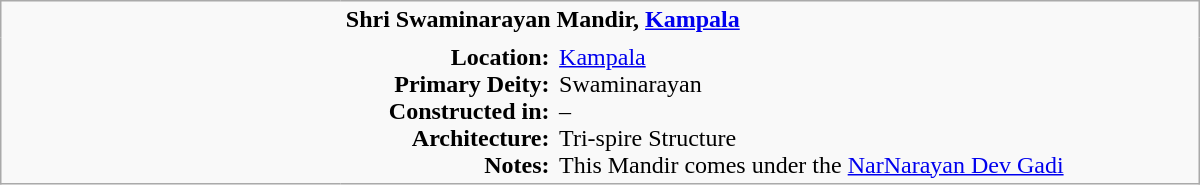<table class="wikitable plain" border="0" width="800">
<tr>
<td width="220px" rowspan="2" style="border:none;"></td>
<td valign="top" colspan=2 style="border:none;"><strong>Shri Swaminarayan Mandir, <a href='#'>Kampala</a></strong></td>
</tr>
<tr>
<td valign="top" style="text-align:right; border:none;"><strong>Location:</strong><br><strong>Primary Deity:</strong><br><strong>Constructed in:</strong><br><strong>Architecture:</strong><br><strong>Notes:</strong></td>
<td valign="top" style="border:none;"><a href='#'>Kampala</a> <br>Swaminarayan <br>– <br>Tri-spire Structure <br>This Mandir comes under the <a href='#'>NarNarayan Dev Gadi</a></td>
</tr>
</table>
